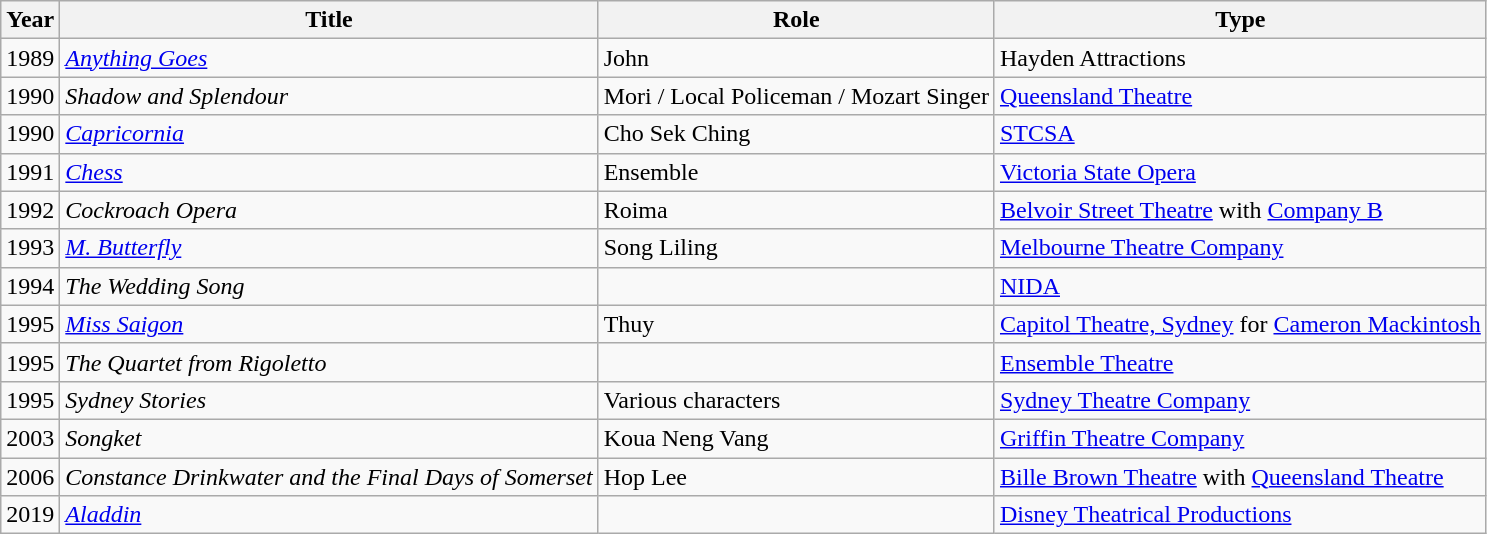<table class="wikitable">
<tr>
<th>Year</th>
<th>Title</th>
<th>Role</th>
<th>Type</th>
</tr>
<tr>
<td>1989</td>
<td><em><a href='#'>Anything Goes</a></em></td>
<td>John</td>
<td>Hayden Attractions</td>
</tr>
<tr>
<td>1990</td>
<td><em>Shadow and Splendour</em></td>
<td>Mori / Local Policeman / Mozart Singer</td>
<td><a href='#'>Queensland Theatre</a></td>
</tr>
<tr>
<td>1990</td>
<td><em><a href='#'>Capricornia</a></em></td>
<td>Cho Sek Ching</td>
<td><a href='#'>STCSA</a></td>
</tr>
<tr>
<td>1991</td>
<td><em><a href='#'>Chess</a></em></td>
<td>Ensemble</td>
<td><a href='#'>Victoria State Opera</a></td>
</tr>
<tr>
<td>1992</td>
<td><em>Cockroach Opera</em></td>
<td>Roima</td>
<td><a href='#'>Belvoir Street Theatre</a> with <a href='#'>Company B</a></td>
</tr>
<tr>
<td>1993</td>
<td><em><a href='#'>M. Butterfly</a></em></td>
<td>Song Liling</td>
<td><a href='#'>Melbourne Theatre Company</a></td>
</tr>
<tr>
<td>1994</td>
<td><em>The Wedding Song</em></td>
<td></td>
<td><a href='#'>NIDA</a></td>
</tr>
<tr>
<td>1995</td>
<td><em><a href='#'>Miss Saigon</a></em></td>
<td>Thuy</td>
<td><a href='#'>Capitol Theatre, Sydney</a> for <a href='#'>Cameron Mackintosh</a></td>
</tr>
<tr>
<td>1995</td>
<td><em>The Quartet from Rigoletto</em></td>
<td></td>
<td><a href='#'>Ensemble Theatre</a></td>
</tr>
<tr>
<td>1995</td>
<td><em>Sydney Stories</em></td>
<td>Various characters</td>
<td><a href='#'>Sydney Theatre Company</a></td>
</tr>
<tr>
<td>2003</td>
<td><em>Songket</em></td>
<td>Koua Neng Vang</td>
<td><a href='#'>Griffin Theatre Company</a></td>
</tr>
<tr>
<td>2006</td>
<td><em>Constance Drinkwater and the Final Days of Somerset</em></td>
<td>Hop Lee</td>
<td><a href='#'>Bille Brown Theatre</a> with <a href='#'>Queensland Theatre</a></td>
</tr>
<tr>
<td>2019</td>
<td><em><a href='#'>Aladdin</a></em></td>
<td></td>
<td><a href='#'>Disney Theatrical Productions</a></td>
</tr>
</table>
